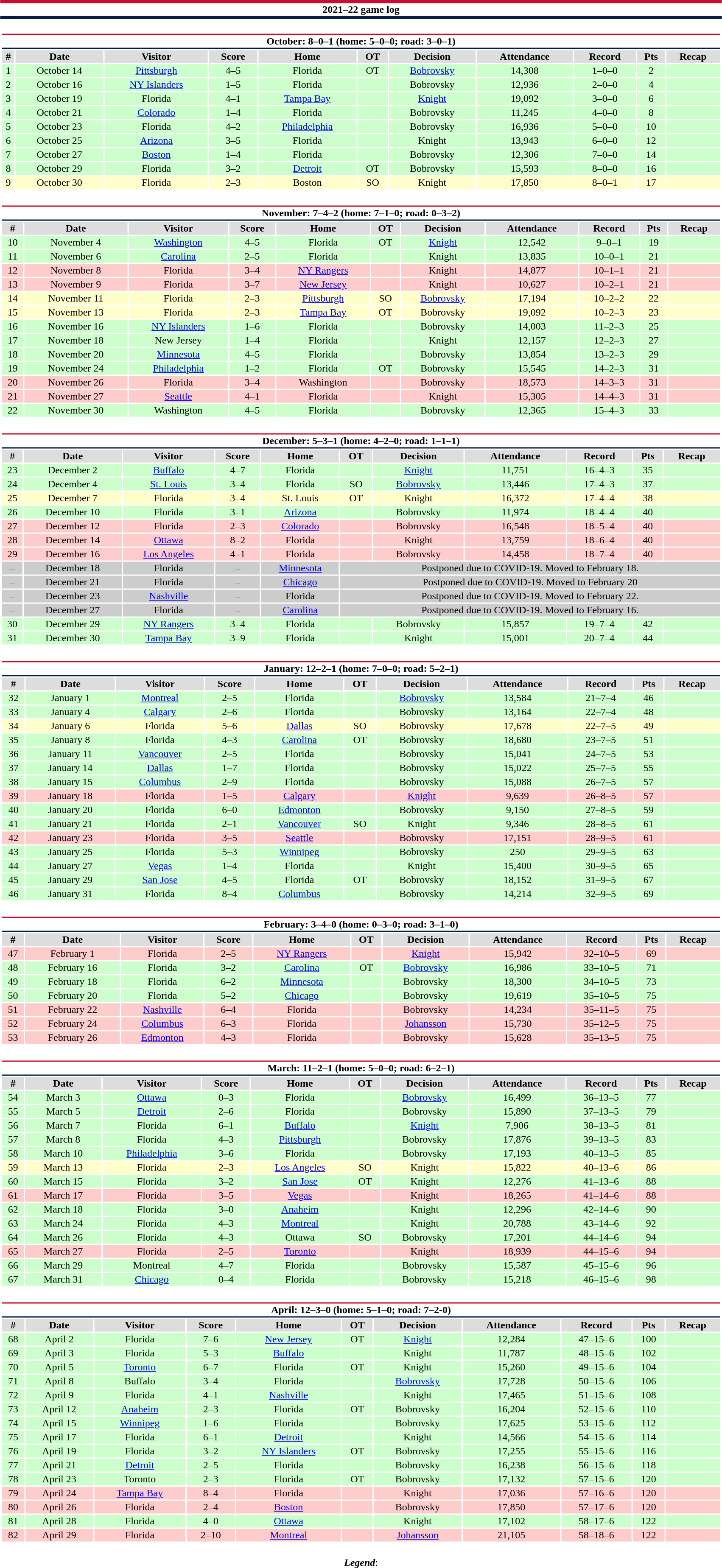<table class="toccolours" style="width:90%; clear:both; margin:1.5em auto; text-align:center;">
<tr>
<th colspan="11" style="background:#FFFFFF; border-top:#C8102E 5px solid; border-bottom:#041E42 5px solid;">2021–22 game log</th>
</tr>
<tr>
<td colspan="11"><br><table class="toccolours collapsible collapsed" style="width:100%;">
<tr>
<th colspan="11" style="background:#FFFFFF; border-top:#C8102E 2px solid; border-bottom:#041E42 2px solid;">October: 8–0–1 (home: 5–0–0; road: 3–0–1)</th>
</tr>
<tr style="background:#ddd;">
<th>#</th>
<th>Date</th>
<th>Visitor</th>
<th>Score</th>
<th>Home</th>
<th>OT</th>
<th>Decision</th>
<th>Attendance</th>
<th>Record</th>
<th>Pts</th>
<th>Recap</th>
</tr>
<tr style="background:#cfc;">
<td>1</td>
<td>October 14</td>
<td><a href='#'>Pittsburgh</a></td>
<td>4–5</td>
<td>Florida</td>
<td>OT</td>
<td><a href='#'>Bobrovsky</a></td>
<td>14,308</td>
<td>1–0–0</td>
<td>2</td>
<td></td>
</tr>
<tr style="background:#cfc;">
<td>2</td>
<td>October 16</td>
<td><a href='#'>NY Islanders</a></td>
<td>1–5</td>
<td>Florida</td>
<td></td>
<td>Bobrovsky</td>
<td>12,936</td>
<td>2–0–0</td>
<td>4</td>
<td></td>
</tr>
<tr style="background:#cfc;">
<td>3</td>
<td>October 19</td>
<td>Florida</td>
<td>4–1</td>
<td><a href='#'>Tampa Bay</a></td>
<td></td>
<td><a href='#'>Knight</a></td>
<td>19,092</td>
<td>3–0–0</td>
<td>6</td>
<td></td>
</tr>
<tr style="background:#cfc;">
<td>4</td>
<td>October 21</td>
<td><a href='#'>Colorado</a></td>
<td>1–4</td>
<td>Florida</td>
<td></td>
<td>Bobrovsky</td>
<td>11,245</td>
<td>4–0–0</td>
<td>8</td>
<td></td>
</tr>
<tr style="background:#cfc;">
<td>5</td>
<td>October 23</td>
<td>Florida</td>
<td>4–2</td>
<td><a href='#'>Philadelphia</a></td>
<td></td>
<td>Bobrovsky</td>
<td>16,936</td>
<td>5–0–0</td>
<td>10</td>
<td></td>
</tr>
<tr style="background:#cfc;">
<td>6</td>
<td>October 25</td>
<td><a href='#'>Arizona</a></td>
<td>3–5</td>
<td>Florida</td>
<td></td>
<td>Knight</td>
<td>13,943</td>
<td>6–0–0</td>
<td>12</td>
<td></td>
</tr>
<tr style="background:#cfc;">
<td>7</td>
<td>October 27</td>
<td><a href='#'>Boston</a></td>
<td>1–4</td>
<td>Florida</td>
<td></td>
<td>Bobrovsky</td>
<td>12,306</td>
<td>7–0–0</td>
<td>14</td>
<td></td>
</tr>
<tr style="background:#cfc;">
<td>8</td>
<td>October 29</td>
<td>Florida</td>
<td>3–2</td>
<td><a href='#'>Detroit</a></td>
<td>OT</td>
<td>Bobrovsky</td>
<td>15,593</td>
<td>8–0–0</td>
<td>16</td>
<td></td>
</tr>
<tr style="background:#ffc;">
<td>9</td>
<td>October 30</td>
<td>Florida</td>
<td>2–3</td>
<td>Boston</td>
<td>SO</td>
<td>Knight</td>
<td>17,850</td>
<td>8–0–1</td>
<td>17</td>
<td></td>
</tr>
</table>
</td>
</tr>
<tr>
<td colspan="11"><br><table class="toccolours collapsible collapsed" style="width:100%;">
<tr>
<th colspan="11" style="background:#FFFFFF; border-top:#C8102E 2px solid; border-bottom:#041E42 2px solid;">November: 7–4–2 (home: 7–1–0; road: 0–3–2)</th>
</tr>
<tr style="background:#ddd;">
<th>#</th>
<th>Date</th>
<th>Visitor</th>
<th>Score</th>
<th>Home</th>
<th>OT</th>
<th>Decision</th>
<th>Attendance</th>
<th>Record</th>
<th>Pts</th>
<th>Recap</th>
</tr>
<tr style="background:#cfc;">
<td>10</td>
<td>November 4</td>
<td><a href='#'>Washington</a></td>
<td>4–5</td>
<td>Florida</td>
<td>OT</td>
<td><a href='#'>Knight</a></td>
<td>12,542</td>
<td>9–0–1</td>
<td>19</td>
<td></td>
</tr>
<tr style="background:#cfc;">
<td>11</td>
<td>November 6</td>
<td><a href='#'>Carolina</a></td>
<td>2–5</td>
<td>Florida</td>
<td></td>
<td>Knight</td>
<td>13,835</td>
<td>10–0–1</td>
<td>21</td>
<td></td>
</tr>
<tr style="background:#fcc;">
<td>12</td>
<td>November 8</td>
<td>Florida</td>
<td>3–4</td>
<td><a href='#'>NY Rangers</a></td>
<td></td>
<td>Knight</td>
<td>14,877</td>
<td>10–1–1</td>
<td>21</td>
<td></td>
</tr>
<tr style="background:#fcc;">
<td>13</td>
<td>November 9</td>
<td>Florida</td>
<td>3–7</td>
<td><a href='#'>New Jersey</a></td>
<td></td>
<td>Knight</td>
<td>10,627</td>
<td>10–2–1</td>
<td>21</td>
<td></td>
</tr>
<tr style="background:#ffc;">
<td>14</td>
<td>November 11</td>
<td>Florida</td>
<td>2–3</td>
<td><a href='#'>Pittsburgh</a></td>
<td>SO</td>
<td><a href='#'>Bobrovsky</a></td>
<td>17,194</td>
<td>10–2–2</td>
<td>22</td>
<td></td>
</tr>
<tr style="background:#ffc;">
<td>15</td>
<td>November 13</td>
<td>Florida</td>
<td>2–3</td>
<td><a href='#'>Tampa Bay</a></td>
<td>OT</td>
<td>Bobrovsky</td>
<td>19,092</td>
<td>10–2–3</td>
<td>23</td>
<td></td>
</tr>
<tr style="background:#cfc;">
<td>16</td>
<td>November 16</td>
<td><a href='#'>NY Islanders</a></td>
<td>1–6</td>
<td>Florida</td>
<td></td>
<td>Bobrovsky</td>
<td>14,003</td>
<td>11–2–3</td>
<td>25</td>
<td></td>
</tr>
<tr style="background:#cfc;">
<td>17</td>
<td>November 18</td>
<td>New Jersey</td>
<td>1–4</td>
<td>Florida</td>
<td></td>
<td>Knight</td>
<td>12,157</td>
<td>12–2–3</td>
<td>27</td>
<td></td>
</tr>
<tr style="background:#cfc;">
<td>18</td>
<td>November 20</td>
<td><a href='#'>Minnesota</a></td>
<td>4–5</td>
<td>Florida</td>
<td></td>
<td>Bobrovsky</td>
<td>13,854</td>
<td>13–2–3</td>
<td>29</td>
<td></td>
</tr>
<tr style="background:#cfc;">
<td>19</td>
<td>November 24</td>
<td><a href='#'>Philadelphia</a></td>
<td>1–2</td>
<td>Florida</td>
<td>OT</td>
<td>Bobrovsky</td>
<td>15,545</td>
<td>14–2–3</td>
<td>31</td>
<td></td>
</tr>
<tr style="background:#fcc;">
<td>20</td>
<td>November 26</td>
<td>Florida</td>
<td>3–4</td>
<td>Washington</td>
<td></td>
<td>Bobrovsky</td>
<td>18,573</td>
<td>14–3–3</td>
<td>31</td>
<td></td>
</tr>
<tr style="background:#fcc;">
<td>21</td>
<td>November 27</td>
<td><a href='#'>Seattle</a></td>
<td>4–1</td>
<td>Florida</td>
<td></td>
<td>Knight</td>
<td>15,305</td>
<td>14–4–3</td>
<td>31</td>
<td></td>
</tr>
<tr style="background:#cfc;">
<td>22</td>
<td>November 30</td>
<td>Washington</td>
<td>4–5</td>
<td>Florida</td>
<td></td>
<td>Bobrovsky</td>
<td>12,365</td>
<td>15–4–3</td>
<td>33</td>
<td></td>
</tr>
</table>
</td>
</tr>
<tr>
<td colspan="11"><br><table class="toccolours collapsible collapsed" style="width:100%;">
<tr>
<th colspan="11" style="background:#FFFFFF; border-top:#C8102E 2px solid; border-bottom:#041E42 2px solid;">December: 5–3–1 (home: 4–2–0; road: 1–1–1)</th>
</tr>
<tr style="background:#ddd;">
<th>#</th>
<th>Date</th>
<th>Visitor</th>
<th>Score</th>
<th>Home</th>
<th>OT</th>
<th>Decision</th>
<th>Attendance</th>
<th>Record</th>
<th>Pts</th>
<th>Recap</th>
</tr>
<tr style="background:#cfc;">
<td>23</td>
<td>December 2</td>
<td><a href='#'>Buffalo</a></td>
<td>4–7</td>
<td>Florida</td>
<td></td>
<td><a href='#'>Knight</a></td>
<td>11,751</td>
<td>16–4–3</td>
<td>35</td>
<td></td>
</tr>
<tr style="background:#cfc;">
<td>24</td>
<td>December 4</td>
<td><a href='#'>St. Louis</a></td>
<td>3–4</td>
<td>Florida</td>
<td>SO</td>
<td><a href='#'>Bobrovsky</a></td>
<td>13,446</td>
<td>17–4–3</td>
<td>37</td>
<td></td>
</tr>
<tr style="background:#ffc;">
<td>25</td>
<td>December 7</td>
<td>Florida</td>
<td>3–4</td>
<td>St. Louis</td>
<td>OT</td>
<td>Knight</td>
<td>16,372</td>
<td>17–4–4</td>
<td>38</td>
<td></td>
</tr>
<tr style="background:#cfc;">
<td>26</td>
<td>December 10</td>
<td>Florida</td>
<td>3–1</td>
<td><a href='#'>Arizona</a></td>
<td></td>
<td>Bobrovsky</td>
<td>11,974</td>
<td>18–4–4</td>
<td>40</td>
<td></td>
</tr>
<tr style="background:#fcc;">
<td>27</td>
<td>December 12</td>
<td>Florida</td>
<td>2–3</td>
<td><a href='#'>Colorado</a></td>
<td></td>
<td>Bobrovsky</td>
<td>16,548</td>
<td>18–5–4</td>
<td>40</td>
<td></td>
</tr>
<tr style="background:#fcc;">
<td>28</td>
<td>December 14</td>
<td><a href='#'>Ottawa</a></td>
<td>8–2</td>
<td>Florida</td>
<td></td>
<td>Knight</td>
<td>13,759</td>
<td>18–6–4</td>
<td>40</td>
<td></td>
</tr>
<tr style="background:#fcc;">
<td>29</td>
<td>December 16</td>
<td><a href='#'>Los Angeles</a></td>
<td>4–1</td>
<td>Florida</td>
<td></td>
<td>Bobrovsky</td>
<td>14,458</td>
<td>18–7–4</td>
<td>40</td>
<td></td>
</tr>
<tr style="background:#ccc;">
<td>–</td>
<td>December 18</td>
<td>Florida</td>
<td>–</td>
<td><a href='#'>Minnesota</a></td>
<td colspan="6">Postponed due to COVID-19. Moved to February 18.</td>
</tr>
<tr style="background:#ccc;">
<td>–</td>
<td>December 21</td>
<td>Florida</td>
<td>–</td>
<td><a href='#'>Chicago</a></td>
<td colspan="6">Postponed due to COVID-19. Moved to February 20</td>
</tr>
<tr style="background:#ccc;">
<td>–</td>
<td>December 23</td>
<td><a href='#'>Nashville</a></td>
<td>–</td>
<td>Florida</td>
<td colspan="6">Postponed due to COVID-19. Moved to February 22.</td>
</tr>
<tr style="background:#ccc;">
<td>–</td>
<td>December 27</td>
<td>Florida</td>
<td>–</td>
<td><a href='#'>Carolina</a></td>
<td colspan="6">Postponed due to COVID-19. Moved to February 16.</td>
</tr>
<tr style="background:#cfc;">
<td>30</td>
<td>December 29</td>
<td><a href='#'>NY Rangers</a></td>
<td>3–4</td>
<td>Florida</td>
<td></td>
<td>Bobrovsky</td>
<td>15,857</td>
<td>19–7–4</td>
<td>42</td>
<td></td>
</tr>
<tr style="background:#cfc;">
<td>31</td>
<td>December 30</td>
<td><a href='#'>Tampa Bay</a></td>
<td>3–9</td>
<td>Florida</td>
<td></td>
<td>Knight</td>
<td>15,001</td>
<td>20–7–4</td>
<td>44</td>
<td></td>
</tr>
</table>
</td>
</tr>
<tr>
<td colspan="11"><br><table class="toccolours collapsible collapsed" style="width:100%;">
<tr>
<th colspan="11" style="background:#FFFFFF; border-top:#C8102E 2px solid; border-bottom:#041E42 2px solid;">January: 12–2–1 (home: 7–0–0; road: 5–2–1)</th>
</tr>
<tr style="background:#ddd;">
<th>#</th>
<th>Date</th>
<th>Visitor</th>
<th>Score</th>
<th>Home</th>
<th>OT</th>
<th>Decision</th>
<th>Attendance</th>
<th>Record</th>
<th>Pts</th>
<th>Recap</th>
</tr>
<tr style="background:#cfc;">
<td>32</td>
<td>January 1</td>
<td><a href='#'>Montreal</a></td>
<td>2–5</td>
<td>Florida</td>
<td></td>
<td><a href='#'>Bobrovsky</a></td>
<td>13,584</td>
<td>21–7–4</td>
<td>46</td>
<td></td>
</tr>
<tr style="background:#cfc;">
<td>33</td>
<td>January 4</td>
<td><a href='#'>Calgary</a></td>
<td>2–6</td>
<td>Florida</td>
<td></td>
<td>Bobrovsky</td>
<td>13,164</td>
<td>22–7–4</td>
<td>48</td>
<td></td>
</tr>
<tr style="background:#ffc;">
<td>34</td>
<td>January 6</td>
<td>Florida</td>
<td>5–6</td>
<td><a href='#'>Dallas</a></td>
<td>SO</td>
<td>Bobrovsky</td>
<td>17,678</td>
<td>22–7–5</td>
<td>49</td>
<td></td>
</tr>
<tr style="background:#cfc;">
<td>35</td>
<td>January 8</td>
<td>Florida</td>
<td>4–3</td>
<td><a href='#'>Carolina</a></td>
<td>OT</td>
<td>Bobrovsky</td>
<td>18,680</td>
<td>23–7–5</td>
<td>51</td>
<td></td>
</tr>
<tr style="background:#cfc;">
<td>36</td>
<td>January 11</td>
<td><a href='#'>Vancouver</a></td>
<td>2–5</td>
<td>Florida</td>
<td></td>
<td>Bobrovsky</td>
<td>15,041</td>
<td>24–7–5</td>
<td>53</td>
<td></td>
</tr>
<tr style="background:#cfc;">
<td>37</td>
<td>January 14</td>
<td><a href='#'>Dallas</a></td>
<td>1–7</td>
<td>Florida</td>
<td></td>
<td>Bobrovsky</td>
<td>15,022</td>
<td>25–7–5</td>
<td>55</td>
<td></td>
</tr>
<tr style="background:#cfc;">
<td>38</td>
<td>January 15</td>
<td><a href='#'>Columbus</a></td>
<td>2–9</td>
<td>Florida</td>
<td></td>
<td>Bobrovsky</td>
<td>15,088</td>
<td>26–7–5</td>
<td>57</td>
<td></td>
</tr>
<tr style="background:#fcc;">
<td>39</td>
<td>January 18</td>
<td>Florida</td>
<td>1–5</td>
<td><a href='#'>Calgary</a></td>
<td></td>
<td><a href='#'>Knight</a></td>
<td>9,639</td>
<td>26–8–5</td>
<td>57</td>
<td></td>
</tr>
<tr style="background:#cfc;">
<td>40</td>
<td>January 20</td>
<td>Florida</td>
<td>6–0</td>
<td><a href='#'>Edmonton</a></td>
<td></td>
<td>Bobrovsky</td>
<td>9,150</td>
<td>27–8–5</td>
<td>59</td>
<td></td>
</tr>
<tr style="background:#cfc;">
<td>41</td>
<td>January 21</td>
<td>Florida</td>
<td>2–1</td>
<td><a href='#'>Vancouver</a></td>
<td>SO</td>
<td>Knight</td>
<td>9,346</td>
<td>28–8–5</td>
<td>61</td>
<td></td>
</tr>
<tr style="background:#fcc;">
<td>42</td>
<td>January 23</td>
<td>Florida</td>
<td>3–5</td>
<td><a href='#'>Seattle</a></td>
<td></td>
<td>Bobrovsky</td>
<td>17,151</td>
<td>28–9–5</td>
<td>61</td>
<td></td>
</tr>
<tr style="background:#cfc;">
<td>43</td>
<td>January 25</td>
<td>Florida</td>
<td>5–3</td>
<td><a href='#'>Winnipeg</a></td>
<td></td>
<td>Bobrovsky</td>
<td>250</td>
<td>29–9–5</td>
<td>63</td>
<td></td>
</tr>
<tr style="background:#cfc;">
<td>44</td>
<td>January 27</td>
<td><a href='#'>Vegas</a></td>
<td>1–4</td>
<td>Florida</td>
<td></td>
<td>Knight</td>
<td>15,400</td>
<td>30–9–5</td>
<td>65</td>
<td></td>
</tr>
<tr style="background:#cfc;">
<td>45</td>
<td>January 29</td>
<td><a href='#'>San Jose</a></td>
<td>4–5</td>
<td>Florida</td>
<td>OT</td>
<td>Bobrovsky</td>
<td>18,152</td>
<td>31–9–5</td>
<td>67</td>
<td></td>
</tr>
<tr style="background:#cfc;">
<td>46</td>
<td>January 31</td>
<td>Florida</td>
<td>8–4</td>
<td><a href='#'>Columbus</a></td>
<td></td>
<td>Bobrovsky</td>
<td>14,214</td>
<td>32–9–5</td>
<td>69</td>
<td></td>
</tr>
</table>
</td>
</tr>
<tr>
<td colspan="11"><br><table class="toccolours collapsible collapsed" style="width:100%;">
<tr>
<th colspan="11" style="background:#FFFFFF; border-top:#C8102E 2px solid; border-bottom:#041E42 2px solid;">February: 3–4–0 (home: 0–3–0; road: 3–1–0)</th>
</tr>
<tr style="background:#ddd;">
<th>#</th>
<th>Date</th>
<th>Visitor</th>
<th>Score</th>
<th>Home</th>
<th>OT</th>
<th>Decision</th>
<th>Attendance</th>
<th>Record</th>
<th>Pts</th>
<th>Recap</th>
</tr>
<tr style="background:#fcc;">
<td>47</td>
<td>February 1</td>
<td>Florida</td>
<td>2–5</td>
<td><a href='#'>NY Rangers</a></td>
<td></td>
<td><a href='#'>Knight</a></td>
<td>15,942</td>
<td>32–10–5</td>
<td>69</td>
<td></td>
</tr>
<tr style="background:#cfc;">
<td>48</td>
<td>February 16</td>
<td>Florida</td>
<td>3–2</td>
<td><a href='#'>Carolina</a></td>
<td>OT</td>
<td><a href='#'>Bobrovsky</a></td>
<td>16,986</td>
<td>33–10–5</td>
<td>71</td>
<td></td>
</tr>
<tr style="background:#cfc;">
<td>49</td>
<td>February 18</td>
<td>Florida</td>
<td>6–2</td>
<td><a href='#'>Minnesota</a></td>
<td></td>
<td>Bobrovsky</td>
<td>18,300</td>
<td>34–10–5</td>
<td>73</td>
<td></td>
</tr>
<tr style="background:#cfc;">
<td>50</td>
<td>February 20</td>
<td>Florida</td>
<td>5–2</td>
<td><a href='#'>Chicago</a></td>
<td></td>
<td>Bobrovsky</td>
<td>19,619</td>
<td>35–10–5</td>
<td>75</td>
<td></td>
</tr>
<tr style="background:#fcc;">
<td>51</td>
<td>February 22</td>
<td><a href='#'>Nashville</a></td>
<td>6–4</td>
<td>Florida</td>
<td></td>
<td>Bobrovsky</td>
<td>14,234</td>
<td>35–11–5</td>
<td>75</td>
<td></td>
</tr>
<tr style="background:#fcc;">
<td>52</td>
<td>February 24</td>
<td><a href='#'>Columbus</a></td>
<td>6–3</td>
<td>Florida</td>
<td></td>
<td><a href='#'>Johansson</a></td>
<td>15,730</td>
<td>35–12–5</td>
<td>75</td>
<td></td>
</tr>
<tr style="background:#fcc;">
<td>53</td>
<td>February 26</td>
<td><a href='#'>Edmonton</a></td>
<td>4–3</td>
<td>Florida</td>
<td></td>
<td>Bobrovsky</td>
<td>15,628</td>
<td>35–13–5</td>
<td>75</td>
<td></td>
</tr>
</table>
</td>
</tr>
<tr>
<td colspan="11"><br><table class="toccolours collapsible collapsed" style="width:100%;">
<tr>
<th colspan="11" style="background:#FFFFFF; border-top:#C8102E 2px solid; border-bottom:#041E42 2px solid;">March: 11–2–1 (home: 5–0–0; road: 6–2–1)</th>
</tr>
<tr style="background:#ddd;">
<th>#</th>
<th>Date</th>
<th>Visitor</th>
<th>Score</th>
<th>Home</th>
<th>OT</th>
<th>Decision</th>
<th>Attendance</th>
<th>Record</th>
<th>Pts</th>
<th>Recap</th>
</tr>
<tr style="background:#cfc;">
<td>54</td>
<td>March 3</td>
<td><a href='#'>Ottawa</a></td>
<td>0–3</td>
<td>Florida</td>
<td></td>
<td><a href='#'>Bobrovsky</a></td>
<td>16,499</td>
<td>36–13–5</td>
<td>77</td>
<td></td>
</tr>
<tr style="background:#cfc;">
<td>55</td>
<td>March 5</td>
<td><a href='#'>Detroit</a></td>
<td>2–6</td>
<td>Florida</td>
<td></td>
<td>Bobrovsky</td>
<td>15,890</td>
<td>37–13–5</td>
<td>79</td>
<td></td>
</tr>
<tr style="background:#cfc;">
<td>56</td>
<td>March 7</td>
<td>Florida</td>
<td>6–1</td>
<td><a href='#'>Buffalo</a></td>
<td></td>
<td><a href='#'>Knight</a></td>
<td>7,906</td>
<td>38–13–5</td>
<td>81</td>
<td></td>
</tr>
<tr style="background:#cfc;">
<td>57</td>
<td>March 8</td>
<td>Florida</td>
<td>4–3</td>
<td><a href='#'>Pittsburgh</a></td>
<td></td>
<td>Bobrovsky</td>
<td>17,876</td>
<td>39–13–5</td>
<td>83</td>
<td></td>
</tr>
<tr style="background:#cfc;">
<td>58</td>
<td>March 10</td>
<td><a href='#'>Philadelphia</a></td>
<td>3–6</td>
<td>Florida</td>
<td></td>
<td>Bobrovsky</td>
<td>17,193</td>
<td>40–13–5</td>
<td>85</td>
<td></td>
</tr>
<tr style="background:#ffc;">
<td>59</td>
<td>March 13</td>
<td>Florida</td>
<td>2–3</td>
<td><a href='#'>Los Angeles</a></td>
<td>SO</td>
<td>Knight</td>
<td>15,822</td>
<td>40–13–6</td>
<td>86</td>
<td></td>
</tr>
<tr style="background:#cfc;">
<td>60</td>
<td>March 15</td>
<td>Florida</td>
<td>3–2</td>
<td><a href='#'>San Jose</a></td>
<td>OT</td>
<td>Knight</td>
<td>12,276</td>
<td>41–13–6</td>
<td>88</td>
<td></td>
</tr>
<tr style="background:#fcc;">
<td>61</td>
<td>March 17</td>
<td>Florida</td>
<td>3–5</td>
<td><a href='#'>Vegas</a></td>
<td></td>
<td>Knight</td>
<td>18,265</td>
<td>41–14–6</td>
<td>88</td>
<td></td>
</tr>
<tr style="background:#cfc;">
<td>62</td>
<td>March 18</td>
<td>Florida</td>
<td>3–0</td>
<td><a href='#'>Anaheim</a></td>
<td></td>
<td>Knight</td>
<td>12,296</td>
<td>42–14–6</td>
<td>90</td>
<td></td>
</tr>
<tr style="background:#cfc;">
<td>63</td>
<td>March 24</td>
<td>Florida</td>
<td>4–3</td>
<td><a href='#'>Montreal</a></td>
<td></td>
<td>Knight</td>
<td>20,788</td>
<td>43–14–6</td>
<td>92</td>
<td></td>
</tr>
<tr style="background:#cfc;">
<td>64</td>
<td>March 26</td>
<td>Florida</td>
<td>4–3</td>
<td>Ottawa</td>
<td>SO</td>
<td>Bobrovsky</td>
<td>17,201</td>
<td>44–14–6</td>
<td>94</td>
<td></td>
</tr>
<tr style="background:#fcc;">
<td>65</td>
<td>March 27</td>
<td>Florida</td>
<td>2–5</td>
<td><a href='#'>Toronto</a></td>
<td></td>
<td>Knight</td>
<td>18,939</td>
<td>44–15–6</td>
<td>94</td>
<td></td>
</tr>
<tr style="background:#cfc;">
<td>66</td>
<td>March 29</td>
<td>Montreal</td>
<td>4–7</td>
<td>Florida</td>
<td></td>
<td>Bobrovsky</td>
<td>15,587</td>
<td>45–15–6</td>
<td>96</td>
<td></td>
</tr>
<tr style="background:#cfc;">
<td>67</td>
<td>March 31</td>
<td><a href='#'>Chicago</a></td>
<td>0–4</td>
<td>Florida</td>
<td></td>
<td>Bobrovsky</td>
<td>15,218</td>
<td>46–15–6</td>
<td>98</td>
<td></td>
</tr>
</table>
</td>
</tr>
<tr>
<td colspan="11"><br><table class="toccolours collapsible collapsed" style="width:100%;">
<tr>
<th colspan="11" style="background:#FFFFFF; border-top:#C8102E 2px solid; border-bottom:#041E42 2px solid;">April: 12–3–0 (home: 5–1–0; road: 7–2-0)</th>
</tr>
<tr style="background:#ddd;">
<th>#</th>
<th>Date</th>
<th>Visitor</th>
<th>Score</th>
<th>Home</th>
<th>OT</th>
<th>Decision</th>
<th>Attendance</th>
<th>Record</th>
<th>Pts</th>
<th>Recap</th>
</tr>
<tr style="background:#cfc;">
<td>68</td>
<td>April 2</td>
<td>Florida</td>
<td>7–6</td>
<td><a href='#'>New Jersey</a></td>
<td>OT</td>
<td><a href='#'>Knight</a></td>
<td>12,284</td>
<td>47–15–6</td>
<td>100</td>
<td></td>
</tr>
<tr style="background:#cfc;">
<td>69</td>
<td>April 3</td>
<td>Florida</td>
<td>5–3</td>
<td><a href='#'>Buffalo</a></td>
<td></td>
<td>Knight</td>
<td>11,787</td>
<td>48–15–6</td>
<td>102</td>
<td></td>
</tr>
<tr style="background:#cfc;">
<td>70</td>
<td>April 5</td>
<td><a href='#'>Toronto</a></td>
<td>6–7</td>
<td>Florida</td>
<td>OT</td>
<td>Knight</td>
<td>15,260</td>
<td>49–15–6</td>
<td>104</td>
<td></td>
</tr>
<tr style="background:#cfc;">
<td>71</td>
<td>April 8</td>
<td>Buffalo</td>
<td>3–4</td>
<td>Florida</td>
<td></td>
<td><a href='#'>Bobrovsky</a></td>
<td>17,728</td>
<td>50–15–6</td>
<td>106</td>
<td></td>
</tr>
<tr style="background:#cfc;">
<td>72</td>
<td>April 9</td>
<td>Florida</td>
<td>4–1</td>
<td><a href='#'>Nashville</a></td>
<td></td>
<td>Knight</td>
<td>17,465</td>
<td>51–15–6</td>
<td>108</td>
<td></td>
</tr>
<tr style="background:#cfc;">
<td>73</td>
<td>April 12</td>
<td><a href='#'>Anaheim</a></td>
<td>2–3</td>
<td>Florida</td>
<td>OT</td>
<td>Bobrovsky</td>
<td>16,204</td>
<td>52–15–6</td>
<td>110</td>
<td></td>
</tr>
<tr style="background:#cfc;">
<td>74</td>
<td>April 15</td>
<td><a href='#'>Winnipeg</a></td>
<td>1–6</td>
<td>Florida</td>
<td></td>
<td>Bobrovsky</td>
<td>17,625</td>
<td>53–15–6</td>
<td>112</td>
<td></td>
</tr>
<tr style="background:#cfc;">
<td>75</td>
<td>April 17</td>
<td>Florida</td>
<td>6–1</td>
<td><a href='#'>Detroit</a></td>
<td></td>
<td>Knight</td>
<td>14,566</td>
<td>54–15–6</td>
<td>114</td>
<td></td>
</tr>
<tr style="background:#cfc;">
<td>76</td>
<td>April 19</td>
<td>Florida</td>
<td>3–2</td>
<td><a href='#'>NY Islanders</a></td>
<td>OT</td>
<td>Bobrovsky</td>
<td>17,255</td>
<td>55–15–6</td>
<td>116</td>
<td></td>
</tr>
<tr style="background:#cfc;">
<td>77</td>
<td>April 21</td>
<td><a href='#'>Detroit</a></td>
<td>2–5</td>
<td>Florida</td>
<td></td>
<td>Bobrovsky</td>
<td>16,238</td>
<td>56–15–6</td>
<td>118</td>
<td></td>
</tr>
<tr style="background:#cfc;">
<td>78</td>
<td>April 23</td>
<td>Toronto</td>
<td>2–3</td>
<td>Florida</td>
<td>OT</td>
<td>Bobrovsky</td>
<td>17,132</td>
<td>57–15–6</td>
<td>120</td>
<td></td>
</tr>
<tr style="background:#fcc;">
<td>79</td>
<td>April 24</td>
<td><a href='#'>Tampa Bay</a></td>
<td>8–4</td>
<td>Florida</td>
<td></td>
<td>Knight</td>
<td>17,036</td>
<td>57–16–6</td>
<td>120</td>
<td></td>
</tr>
<tr style="background:#fcc;">
<td>80</td>
<td>April 26</td>
<td>Florida</td>
<td>2–4</td>
<td><a href='#'>Boston</a></td>
<td></td>
<td>Bobrovsky</td>
<td>17,850</td>
<td>57–17–6</td>
<td>120</td>
<td></td>
</tr>
<tr style="background:#cfc;">
<td>81</td>
<td>April 28</td>
<td>Florida</td>
<td>4–0</td>
<td><a href='#'>Ottawa</a></td>
<td></td>
<td>Knight</td>
<td>17,102</td>
<td>58–17–6</td>
<td>122</td>
<td></td>
</tr>
<tr style="background:#fcc;">
<td>82</td>
<td>April 29</td>
<td>Florida</td>
<td>2–10</td>
<td><a href='#'>Montreal</a></td>
<td></td>
<td><a href='#'>Johansson</a></td>
<td>21,105</td>
<td>58–18–6</td>
<td>122</td>
<td></td>
</tr>
</table>
</td>
</tr>
<tr>
<td colspan="11" style="text-align:center;"><br><strong><em>Legend</em></strong>:


</td>
</tr>
<tr>
</tr>
</table>
